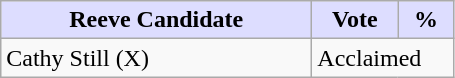<table class="wikitable">
<tr>
<th style="background:#ddf; width:200px;">Reeve Candidate</th>
<th style="background:#ddf; width:50px;">Vote</th>
<th style="background:#ddf; width:30px;">%</th>
</tr>
<tr>
<td>Cathy Still (X)</td>
<td colspan="2">Acclaimed</td>
</tr>
</table>
